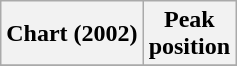<table class="wikitable plainrowheaders" style="text-align:center">
<tr>
<th scope="col">Chart (2002)</th>
<th scope="col">Peak<br>position</th>
</tr>
<tr>
</tr>
</table>
